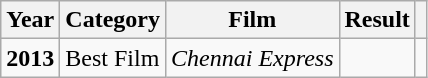<table Class="wikitable">
<tr>
<th>Year</th>
<th>Category</th>
<th>Film</th>
<th>Result</th>
<th></th>
</tr>
<tr>
<td><strong>2013</strong></td>
<td>Best Film</td>
<td><em>Chennai Express</em></td>
<td></td>
<td><br></td>
</tr>
</table>
